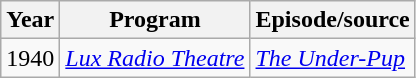<table class="wikitable">
<tr>
<th>Year</th>
<th>Program</th>
<th>Episode/source</th>
</tr>
<tr>
<td>1940</td>
<td><em><a href='#'>Lux Radio Theatre</a></em></td>
<td><em><a href='#'>The Under-Pup</a></em></td>
</tr>
</table>
